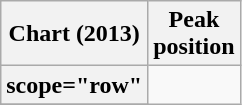<table class="wikitable sortable plainrowheaders" style="text-align:center;">
<tr>
<th scope="col">Chart (2013)</th>
<th scope="col">Peak<br>position</th>
</tr>
<tr>
<th>scope="row"</th>
</tr>
<tr>
</tr>
</table>
